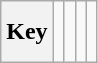<table class="wikitable" style="height:2.6em">
<tr>
<th>Key</th>
<td> </td>
<td></td>
<td></td>
<td></td>
</tr>
</table>
